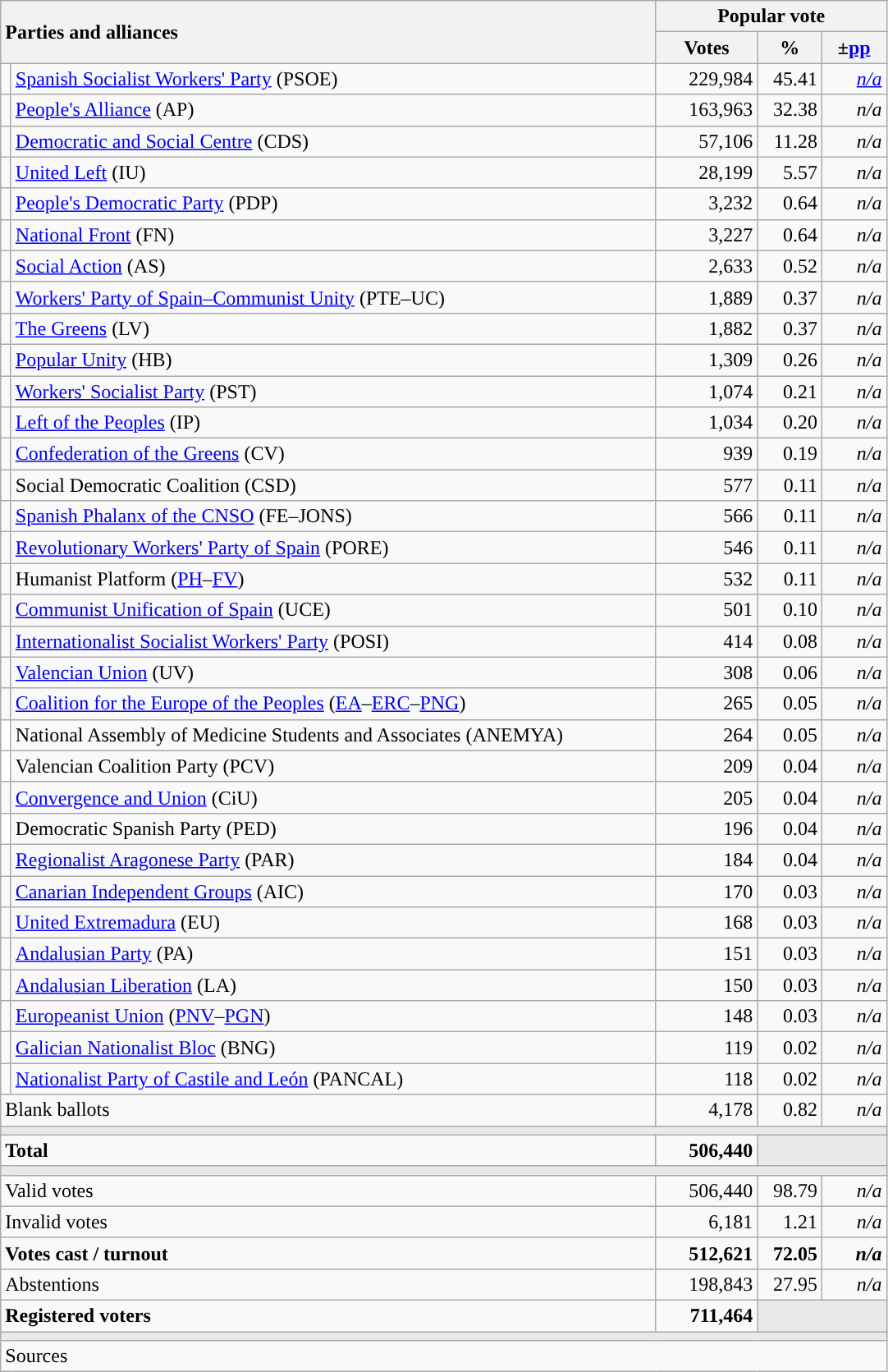<table class="wikitable" style="text-align:right">
<tr>
<th style="text-align:left;" rowspan="2" colspan="2" width="525">Parties and alliances</th>
<th colspan="3">Popular vote</th>
</tr>
<tr>
<th width="75">Votes</th>
<th width="45">%</th>
<th width="45">±<a href='#'>pp</a></th>
</tr>
<tr>
<td width="1" style="color:inherit;background:"></td>
<td align="left"><a href='#'>Spanish Socialist Workers' Party</a> (PSOE)</td>
<td>229,984</td>
<td>45.41</td>
<td><em><a href='#'>n/a</a></em></td>
</tr>
<tr>
<td style="color:inherit;background:"></td>
<td align="left"><a href='#'>People's Alliance</a> (AP)</td>
<td>163,963</td>
<td>32.38</td>
<td><em>n/a</em></td>
</tr>
<tr>
<td style="color:inherit;background:"></td>
<td align="left"><a href='#'>Democratic and Social Centre</a> (CDS)</td>
<td>57,106</td>
<td>11.28</td>
<td><em>n/a</em></td>
</tr>
<tr>
<td style="color:inherit;background:"></td>
<td align="left"><a href='#'>United Left</a> (IU)</td>
<td>28,199</td>
<td>5.57</td>
<td><em>n/a</em></td>
</tr>
<tr>
<td style="color:inherit;background:"></td>
<td align="left"><a href='#'>People's Democratic Party</a> (PDP)</td>
<td>3,232</td>
<td>0.64</td>
<td><em>n/a</em></td>
</tr>
<tr>
<td style="color:inherit;background:"></td>
<td align="left"><a href='#'>National Front</a> (FN)</td>
<td>3,227</td>
<td>0.64</td>
<td><em>n/a</em></td>
</tr>
<tr>
<td style="color:inherit;background:"></td>
<td align="left"><a href='#'>Social Action</a> (AS)</td>
<td>2,633</td>
<td>0.52</td>
<td><em>n/a</em></td>
</tr>
<tr>
<td style="color:inherit;background:"></td>
<td align="left"><a href='#'>Workers' Party of Spain–Communist Unity</a> (PTE–UC)</td>
<td>1,889</td>
<td>0.37</td>
<td><em>n/a</em></td>
</tr>
<tr>
<td style="color:inherit;background:"></td>
<td align="left"><a href='#'>The Greens</a> (LV)</td>
<td>1,882</td>
<td>0.37</td>
<td><em>n/a</em></td>
</tr>
<tr>
<td style="color:inherit;background:"></td>
<td align="left"><a href='#'>Popular Unity</a> (HB)</td>
<td>1,309</td>
<td>0.26</td>
<td><em>n/a</em></td>
</tr>
<tr>
<td style="color:inherit;background:"></td>
<td align="left"><a href='#'>Workers' Socialist Party</a> (PST)</td>
<td>1,074</td>
<td>0.21</td>
<td><em>n/a</em></td>
</tr>
<tr>
<td style="color:inherit;background:"></td>
<td align="left"><a href='#'>Left of the Peoples</a> (IP)</td>
<td>1,034</td>
<td>0.20</td>
<td><em>n/a</em></td>
</tr>
<tr>
<td style="color:inherit;background:"></td>
<td align="left"><a href='#'>Confederation of the Greens</a> (CV)</td>
<td>939</td>
<td>0.19</td>
<td><em>n/a</em></td>
</tr>
<tr>
<td style="color:inherit;background:"></td>
<td align="left">Social Democratic Coalition (CSD)</td>
<td>577</td>
<td>0.11</td>
<td><em>n/a</em></td>
</tr>
<tr>
<td style="color:inherit;background:"></td>
<td align="left"><a href='#'>Spanish Phalanx of the CNSO</a> (FE–JONS)</td>
<td>566</td>
<td>0.11</td>
<td><em>n/a</em></td>
</tr>
<tr>
<td style="color:inherit;background:"></td>
<td align="left"><a href='#'>Revolutionary Workers' Party of Spain</a> (PORE)</td>
<td>546</td>
<td>0.11</td>
<td><em>n/a</em></td>
</tr>
<tr>
<td style="color:inherit;background:"></td>
<td align="left">Humanist Platform (<a href='#'>PH</a>–<a href='#'>FV</a>)</td>
<td>532</td>
<td>0.11</td>
<td><em>n/a</em></td>
</tr>
<tr>
<td style="color:inherit;background:"></td>
<td align="left"><a href='#'>Communist Unification of Spain</a> (UCE)</td>
<td>501</td>
<td>0.10</td>
<td><em>n/a</em></td>
</tr>
<tr>
<td style="color:inherit;background:"></td>
<td align="left"><a href='#'>Internationalist Socialist Workers' Party</a> (POSI)</td>
<td>414</td>
<td>0.08</td>
<td><em>n/a</em></td>
</tr>
<tr>
<td style="color:inherit;background:"></td>
<td align="left"><a href='#'>Valencian Union</a> (UV)</td>
<td>308</td>
<td>0.06</td>
<td><em>n/a</em></td>
</tr>
<tr>
<td style="color:inherit;background:"></td>
<td align="left"><a href='#'>Coalition for the Europe of the Peoples</a> (<a href='#'>EA</a>–<a href='#'>ERC</a>–<a href='#'>PNG</a>)</td>
<td>265</td>
<td>0.05</td>
<td><em>n/a</em></td>
</tr>
<tr>
<td bgcolor="white"></td>
<td align="left">National Assembly of Medicine Students and Associates (ANEMYA)</td>
<td>264</td>
<td>0.05</td>
<td><em>n/a</em></td>
</tr>
<tr>
<td bgcolor="white"></td>
<td align="left">Valencian Coalition Party (PCV)</td>
<td>209</td>
<td>0.04</td>
<td><em>n/a</em></td>
</tr>
<tr>
<td style="color:inherit;background:"></td>
<td align="left"><a href='#'>Convergence and Union</a> (CiU)</td>
<td>205</td>
<td>0.04</td>
<td><em>n/a</em></td>
</tr>
<tr>
<td bgcolor="white"></td>
<td align="left">Democratic Spanish Party (PED)</td>
<td>196</td>
<td>0.04</td>
<td><em>n/a</em></td>
</tr>
<tr>
<td style="color:inherit;background:"></td>
<td align="left"><a href='#'>Regionalist Aragonese Party</a> (PAR)</td>
<td>184</td>
<td>0.04</td>
<td><em>n/a</em></td>
</tr>
<tr>
<td style="color:inherit;background:"></td>
<td align="left"><a href='#'>Canarian Independent Groups</a> (AIC)</td>
<td>170</td>
<td>0.03</td>
<td><em>n/a</em></td>
</tr>
<tr>
<td style="color:inherit;background:"></td>
<td align="left"><a href='#'>United Extremadura</a> (EU)</td>
<td>168</td>
<td>0.03</td>
<td><em>n/a</em></td>
</tr>
<tr>
<td style="color:inherit;background:"></td>
<td align="left"><a href='#'>Andalusian Party</a> (PA)</td>
<td>151</td>
<td>0.03</td>
<td><em>n/a</em></td>
</tr>
<tr>
<td style="color:inherit;background:"></td>
<td align="left"><a href='#'>Andalusian Liberation</a> (LA)</td>
<td>150</td>
<td>0.03</td>
<td><em>n/a</em></td>
</tr>
<tr>
<td style="color:inherit;background:"></td>
<td align="left"><a href='#'>Europeanist Union</a> (<a href='#'>PNV</a>–<a href='#'>PGN</a>)</td>
<td>148</td>
<td>0.03</td>
<td><em>n/a</em></td>
</tr>
<tr>
<td style="color:inherit;background:"></td>
<td align="left"><a href='#'>Galician Nationalist Bloc</a> (BNG)</td>
<td>119</td>
<td>0.02</td>
<td><em>n/a</em></td>
</tr>
<tr>
<td style="color:inherit;background:"></td>
<td align="left"><a href='#'>Nationalist Party of Castile and León</a> (PANCAL)</td>
<td>118</td>
<td>0.02</td>
<td><em>n/a</em></td>
</tr>
<tr>
<td align="left" colspan="2">Blank ballots</td>
<td>4,178</td>
<td>0.82</td>
<td><em>n/a</em></td>
</tr>
<tr>
<td colspan="5" bgcolor="#E9E9E9"></td>
</tr>
<tr style="font-weight:bold;">
<td align="left" colspan="2">Total</td>
<td>506,440</td>
<td bgcolor="#E9E9E9" colspan="2"></td>
</tr>
<tr>
<td colspan="5" bgcolor="#E9E9E9"></td>
</tr>
<tr>
<td align="left" colspan="2">Valid votes</td>
<td>506,440</td>
<td>98.79</td>
<td><em>n/a</em></td>
</tr>
<tr>
<td align="left" colspan="2">Invalid votes</td>
<td>6,181</td>
<td>1.21</td>
<td><em>n/a</em></td>
</tr>
<tr style="font-weight:bold;">
<td align="left" colspan="2">Votes cast / turnout</td>
<td>512,621</td>
<td>72.05</td>
<td><em>n/a</em></td>
</tr>
<tr>
<td align="left" colspan="2">Abstentions</td>
<td>198,843</td>
<td>27.95</td>
<td><em>n/a</em></td>
</tr>
<tr style="font-weight:bold;">
<td align="left" colspan="2">Registered voters</td>
<td>711,464</td>
<td bgcolor="#E9E9E9" colspan="2"></td>
</tr>
<tr>
<td colspan="5" bgcolor="#E9E9E9"></td>
</tr>
<tr>
<td align="left" colspan="5">Sources</td>
</tr>
</table>
